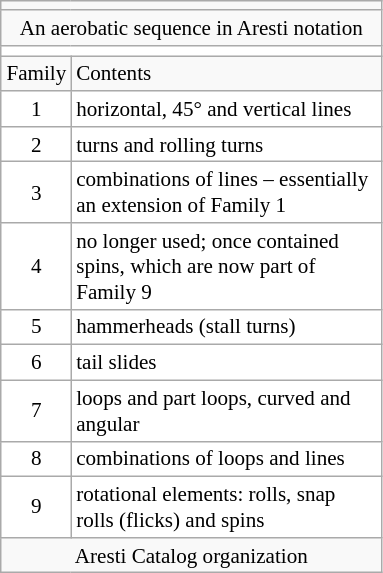<table class="wikitable" align="right" style="margin-top:.4em; margin-bottom:1em; margin-left:2em; margin-right:0.1em; font-size:88%; background:white">
<tr>
<td colspan=2 align="center" style="background:#f9f9f9"></td>
</tr>
<tr>
<td colspan=2 align="center" style="background:#f9f9f9">An aerobatic sequence in Aresti notation</td>
</tr>
<tr>
<td colspan=2></td>
</tr>
<tr>
<td style="background:#f9f9f9" align="center">Family</td>
<td style="background:#f9f9f9" width=200>Contents</td>
</tr>
<tr>
<td align="center">1</td>
<td>horizontal, 45° and vertical lines</td>
</tr>
<tr>
<td align="center">2</td>
<td>turns and rolling turns</td>
</tr>
<tr>
<td align="center">3</td>
<td>combinations of lines – essentially an extension of Family 1</td>
</tr>
<tr>
<td align="center">4</td>
<td>no longer used; once contained spins, which are now part of Family 9</td>
</tr>
<tr>
<td align="center">5</td>
<td>hammerheads (stall turns)</td>
</tr>
<tr>
<td align="center">6</td>
<td>tail slides</td>
</tr>
<tr>
<td align="center">7</td>
<td>loops and part loops, curved and angular</td>
</tr>
<tr>
<td align="center">8</td>
<td>combinations of loops and lines</td>
</tr>
<tr>
<td align="center">9</td>
<td>rotational elements: rolls, snap rolls (flicks) and spins</td>
</tr>
<tr>
<td colspan=2 align="center" style="background:#f9f9f9">Aresti Catalog organization</td>
</tr>
</table>
